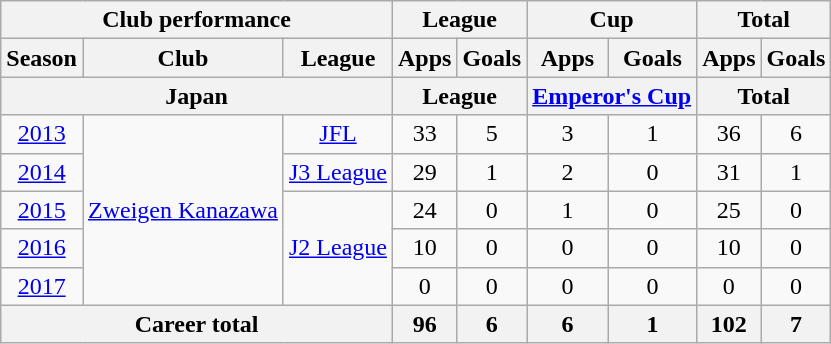<table class="wikitable" style="text-align:center">
<tr>
<th colspan=3>Club performance</th>
<th colspan=2>League</th>
<th colspan=2>Cup</th>
<th colspan=2>Total</th>
</tr>
<tr>
<th>Season</th>
<th>Club</th>
<th>League</th>
<th>Apps</th>
<th>Goals</th>
<th>Apps</th>
<th>Goals</th>
<th>Apps</th>
<th>Goals</th>
</tr>
<tr>
<th colspan=3>Japan</th>
<th colspan=2>League</th>
<th colspan=2><a href='#'>Emperor's Cup</a></th>
<th colspan=2>Total</th>
</tr>
<tr>
<td><a href='#'>2013</a></td>
<td rowspan="5"><a href='#'>Zweigen Kanazawa</a></td>
<td rowspan="1"><a href='#'>JFL</a></td>
<td>33</td>
<td>5</td>
<td>3</td>
<td>1</td>
<td>36</td>
<td>6</td>
</tr>
<tr>
<td><a href='#'>2014</a></td>
<td rowspan="1"><a href='#'>J3 League</a></td>
<td>29</td>
<td>1</td>
<td>2</td>
<td>0</td>
<td>31</td>
<td>1</td>
</tr>
<tr>
<td><a href='#'>2015</a></td>
<td rowspan="3"><a href='#'>J2 League</a></td>
<td>24</td>
<td>0</td>
<td>1</td>
<td>0</td>
<td>25</td>
<td>0</td>
</tr>
<tr>
<td><a href='#'>2016</a></td>
<td>10</td>
<td>0</td>
<td>0</td>
<td>0</td>
<td>10</td>
<td>0</td>
</tr>
<tr>
<td><a href='#'>2017</a></td>
<td>0</td>
<td>0</td>
<td>0</td>
<td>0</td>
<td>0</td>
<td>0</td>
</tr>
<tr>
<th colspan=3>Career total</th>
<th>96</th>
<th>6</th>
<th>6</th>
<th>1</th>
<th>102</th>
<th>7</th>
</tr>
</table>
